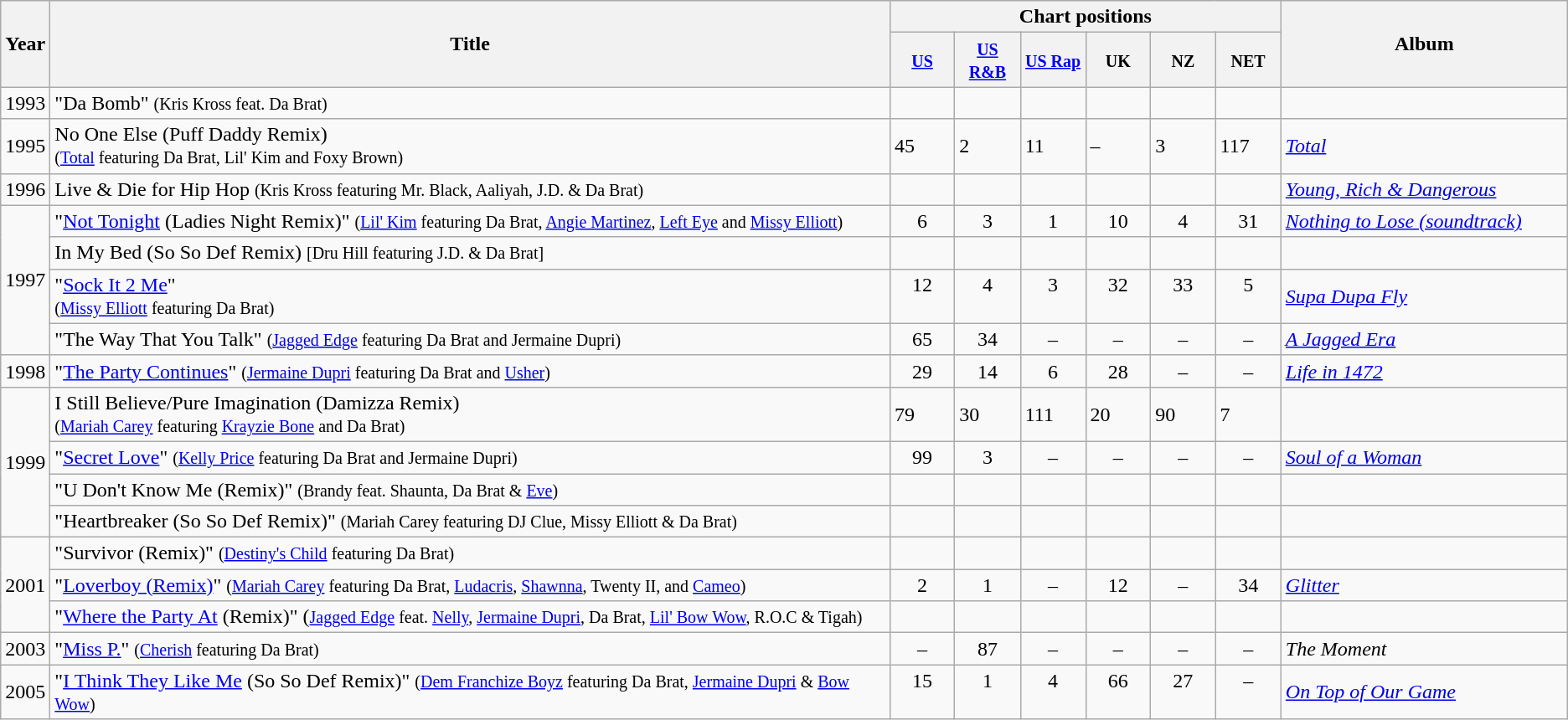<table class="wikitable">
<tr>
<th width="28" rowspan="2">Year</th>
<th width="700" rowspan="2">Title</th>
<th colspan="6">Chart positions</th>
<th width="230" rowspan="2">Album</th>
</tr>
<tr>
<th width="46"><small><a href='#'>US</a></small></th>
<th width="46"><small><a href='#'>US R&B</a></small></th>
<th width="46"><small><a href='#'>US Rap</a></small></th>
<th width="46"><small>UK</small></th>
<th width="46"><small>NZ</small></th>
<th width="46"><small>NET</small></th>
</tr>
<tr>
<td>1993</td>
<td>"Da Bomb" <small>(Kris Kross feat. Da Brat)</small></td>
<td></td>
<td></td>
<td></td>
<td></td>
<td></td>
<td></td>
<td></td>
</tr>
<tr>
<td>1995</td>
<td>No One Else (Puff Daddy Remix)<br><small>(<a href='#'>Total</a> featuring Da Brat, Lil' Kim and Foxy Brown)</small></td>
<td>45</td>
<td>2</td>
<td>11</td>
<td>–</td>
<td>3</td>
<td>117</td>
<td><a href='#'><em>Total</em></a></td>
</tr>
<tr>
<td>1996</td>
<td>Live & Die for Hip Hop <small>(Kris Kross featuring Mr. Black, Aaliyah, J.D. & Da Brat)</small></td>
<td></td>
<td></td>
<td></td>
<td></td>
<td></td>
<td></td>
<td><em><a href='#'>Young, Rich & Dangerous</a></em></td>
</tr>
<tr>
<td rowspan="4">1997</td>
<td>"<a href='#'>Not Tonight</a> (Ladies Night Remix)" <small>(<a href='#'>Lil' Kim</a> featuring Da Brat, <a href='#'>Angie Martinez</a>, <a href='#'>Left Eye</a> and <a href='#'>Missy Elliott</a>)</small></td>
<td align="center" valign="top">6</td>
<td align="center" valign="top">3</td>
<td align="center" valign="top">1</td>
<td align="center" valign="top">10</td>
<td align="center" valign="top">4</td>
<td align="center" valign="top">31</td>
<td><em><a href='#'>Nothing to Lose (soundtrack)</a></em></td>
</tr>
<tr>
<td>In My Bed (So So Def Remix) <small>[Dru Hill featuring J.D. & Da Brat]</small></td>
<td></td>
<td></td>
<td></td>
<td></td>
<td></td>
<td></td>
<td></td>
</tr>
<tr>
<td>"<a href='#'>Sock It 2 Me</a>"<br><small>(<a href='#'>Missy Elliott</a> featuring Da Brat)</small></td>
<td align="center" valign="top">12</td>
<td align="center" valign="top">4</td>
<td align="center" valign="top">3</td>
<td align="center" valign="top">32</td>
<td align="center" valign="top">33</td>
<td align="center" valign="top">5</td>
<td><em><a href='#'>Supa Dupa Fly</a></em></td>
</tr>
<tr>
<td>"The Way That You Talk" <small>(<a href='#'>Jagged Edge</a> featuring Da Brat and Jermaine Dupri)</small></td>
<td align="center" valign="top">65</td>
<td align="center" valign="top">34</td>
<td align="center" valign="top">–</td>
<td align="center" valign="top">–</td>
<td align="center" valign="top">–</td>
<td align="center" valign="top">–</td>
<td><em><a href='#'>A Jagged Era</a></em></td>
</tr>
<tr>
<td rowspan="1">1998</td>
<td>"<a href='#'>The Party Continues</a>" <small>(<a href='#'>Jermaine Dupri</a> featuring Da Brat and <a href='#'>Usher</a>)</small></td>
<td align="center" valign="top">29</td>
<td align="center" valign="top">14</td>
<td align="center" valign="top">6</td>
<td align="center" valign="top">28</td>
<td align="center" valign="top">–</td>
<td align="center" valign="top">–</td>
<td rowspan="1"><em><a href='#'>Life in 1472</a></em></td>
</tr>
<tr>
<td rowspan="4">1999</td>
<td>I Still Believe/Pure Imagination (Damizza Remix)<br><small>(<a href='#'>Mariah Carey</a> featuring <a href='#'>Krayzie Bone</a> and Da Brat)</small></td>
<td>79</td>
<td>30</td>
<td>111</td>
<td>20</td>
<td>90</td>
<td>7</td>
<td></td>
</tr>
<tr>
<td>"<a href='#'>Secret Love</a>" <small>(<a href='#'>Kelly Price</a> featuring Da Brat and Jermaine Dupri)</small></td>
<td align="center" valign="top">99</td>
<td align="center" valign="top">3</td>
<td align="center" valign="top">–</td>
<td align="center" valign="top">–</td>
<td align="center" valign="top">–</td>
<td align="center" valign="top">–</td>
<td rowspan="1"><em><a href='#'>Soul of a Woman</a></em></td>
</tr>
<tr>
<td>"U Don't Know Me (Remix)" <small>(Brandy feat. Shaunta, Da Brat & <a href='#'>Eve</a>)</small></td>
<td></td>
<td></td>
<td></td>
<td></td>
<td></td>
<td></td>
<td></td>
</tr>
<tr>
<td>"Heartbreaker (So So Def Remix)" <small>(Mariah Carey featuring DJ Clue, Missy Elliott & Da Brat)</small></td>
<td></td>
<td></td>
<td></td>
<td></td>
<td></td>
<td></td>
<td></td>
</tr>
<tr>
<td rowspan="3">2001</td>
<td>"Survivor (Remix)" <small>(<a href='#'>Destiny's Child</a> featuring Da Brat)</small></td>
<td></td>
<td></td>
<td></td>
<td></td>
<td></td>
<td></td>
<td></td>
</tr>
<tr>
<td>"<a href='#'>Loverboy (Remix)</a>" <small>(<a href='#'>Mariah Carey</a> featuring Da Brat, <a href='#'>Ludacris</a>, <a href='#'>Shawnna</a>, Twenty II, and <a href='#'>Cameo</a>)</small></td>
<td align="center" valign="top">2</td>
<td align="center" valign="top">1</td>
<td align="center" valign="top">–</td>
<td align="center" valign="top">12</td>
<td align="center" valign="top">–</td>
<td align="center" valign="top">34</td>
<td rowspan="1"><em><a href='#'>Glitter</a></em></td>
</tr>
<tr>
<td>"<a href='#'>Where the Party At</a> (Remix)" (<small><a href='#'>Jagged Edge</a> feat. <a href='#'>Nelly</a>, <a href='#'>Jermaine Dupri</a>, Da Brat, <a href='#'>Lil' Bow Wow</a>, R.O.C & Tigah)</small></td>
<td></td>
<td></td>
<td></td>
<td></td>
<td></td>
<td></td>
<td></td>
</tr>
<tr>
<td rowspan="1">2003</td>
<td>"<a href='#'>Miss P.</a>" <small>(<a href='#'>Cherish</a> featuring Da Brat)</small></td>
<td align="center" valign="top">–</td>
<td align="center" valign="top">87</td>
<td align="center" valign="top">–</td>
<td align="center" valign="top">–</td>
<td align="center" valign="top">–</td>
<td align="center" valign="top">–</td>
<td><em>The Moment</em></td>
</tr>
<tr>
<td rowspan="1">2005</td>
<td>"<a href='#'>I Think They Like Me</a> (So So Def Remix)" <small>(<a href='#'>Dem Franchize Boyz</a> featuring Da Brat, <a href='#'>Jermaine Dupri</a> & <a href='#'>Bow Wow</a>)</small></td>
<td align="center" valign="top">15</td>
<td align="center" valign="top">1</td>
<td align="center" valign="top">4</td>
<td align="center" valign="top">66</td>
<td align="center" valign="top">27</td>
<td align="center" valign="top">–</td>
<td rowspan="1"><em><a href='#'>On Top of Our Game</a></em></td>
</tr>
</table>
